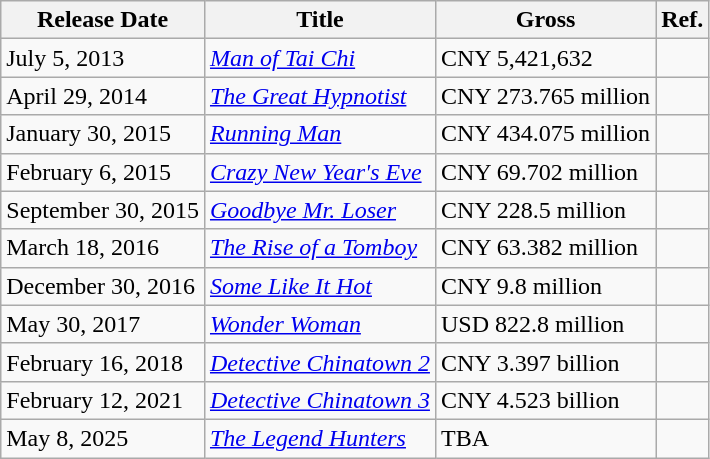<table class="wikitable sortable">
<tr>
<th>Release Date</th>
<th>Title</th>
<th>Gross</th>
<th>Ref.</th>
</tr>
<tr>
<td>July 5, 2013</td>
<td><em><a href='#'>Man of Tai Chi</a></em></td>
<td>CNY 5,421,632</td>
<td></td>
</tr>
<tr>
<td>April 29, 2014</td>
<td><em><a href='#'>The Great Hypnotist</a></em></td>
<td>CNY 273.765 million</td>
<td></td>
</tr>
<tr>
<td>January 30, 2015</td>
<td><em><a href='#'>Running Man</a></em></td>
<td>CNY 434.075 million</td>
<td></td>
</tr>
<tr>
<td>February 6, 2015</td>
<td><em><a href='#'>Crazy New Year's Eve</a></em></td>
<td>CNY 69.702 million</td>
<td></td>
</tr>
<tr>
<td>September 30, 2015</td>
<td><em><a href='#'>Goodbye Mr. Loser</a></em></td>
<td>CNY 228.5 million</td>
<td></td>
</tr>
<tr>
<td>March 18, 2016</td>
<td><em><a href='#'>The Rise of a Tomboy</a></em></td>
<td>CNY 63.382 million</td>
<td></td>
</tr>
<tr>
<td>December 30, 2016</td>
<td><em><a href='#'>Some Like It Hot</a></em></td>
<td>CNY 9.8 million</td>
<td></td>
</tr>
<tr>
<td>May 30, 2017</td>
<td><em><a href='#'>Wonder Woman</a></em></td>
<td>USD 822.8 million</td>
<td></td>
</tr>
<tr>
<td>February 16, 2018</td>
<td><em><a href='#'>Detective Chinatown 2</a></em></td>
<td>CNY 3.397 billion</td>
<td></td>
</tr>
<tr>
<td>February 12, 2021</td>
<td><em><a href='#'>Detective Chinatown 3</a></em></td>
<td>CNY 4.523 billion</td>
<td></td>
</tr>
<tr>
<td>May 8, 2025</td>
<td><em><a href='#'>The Legend Hunters</a></em></td>
<td>TBA</td>
<td></td>
</tr>
</table>
